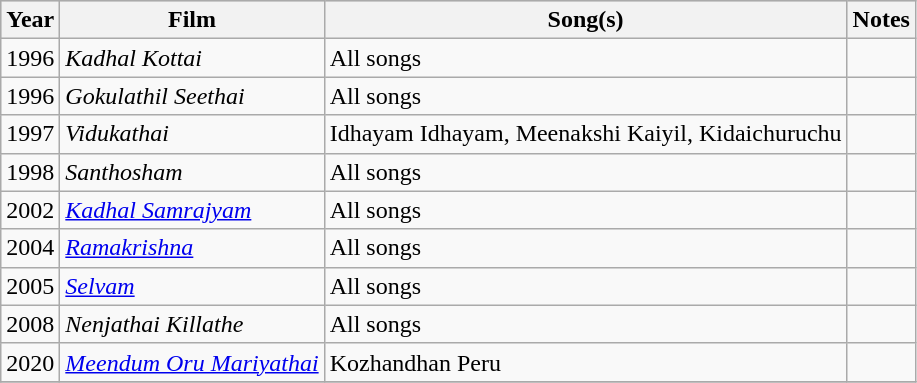<table class="wikitable sortable">
<tr style="background:#ccc; text-align:center;">
<th>Year</th>
<th>Film</th>
<th>Song(s)</th>
<th>Notes</th>
</tr>
<tr>
<td>1996</td>
<td><em>Kadhal Kottai</em></td>
<td>All songs</td>
<td></td>
</tr>
<tr>
<td>1996</td>
<td><em>Gokulathil Seethai</em></td>
<td>All songs</td>
<td></td>
</tr>
<tr>
<td>1997</td>
<td><em>Vidukathai</em></td>
<td>Idhayam Idhayam, Meenakshi Kaiyil, Kidaichuruchu</td>
<td></td>
</tr>
<tr>
<td>1998</td>
<td><em>Santhosham</em></td>
<td>All songs</td>
<td></td>
</tr>
<tr>
<td>2002</td>
<td><em><a href='#'>Kadhal Samrajyam</a></em></td>
<td>All songs</td>
<td></td>
</tr>
<tr>
<td>2004</td>
<td><em><a href='#'>Ramakrishna</a></em></td>
<td>All songs</td>
<td></td>
</tr>
<tr>
<td>2005</td>
<td><em><a href='#'>Selvam</a></em></td>
<td>All songs</td>
<td></td>
</tr>
<tr>
<td>2008</td>
<td><em>Nenjathai Killathe</em></td>
<td>All songs</td>
<td></td>
</tr>
<tr>
<td>2020</td>
<td><em><a href='#'>Meendum Oru Mariyathai</a></em></td>
<td>Kozhandhan Peru</td>
<td></td>
</tr>
<tr>
</tr>
</table>
